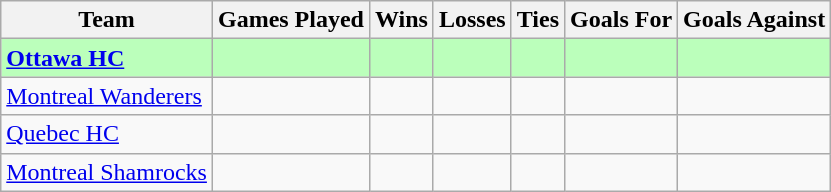<table class="wikitable">
<tr>
<th>Team</th>
<th>Games Played</th>
<th>Wins</th>
<th>Losses</th>
<th>Ties</th>
<th>Goals For</th>
<th>Goals Against</th>
</tr>
<tr bgcolor="#bbffbb">
<td><strong><a href='#'>Ottawa HC</a></strong></td>
<td></td>
<td></td>
<td></td>
<td></td>
<td></td>
<td></td>
</tr>
<tr>
<td><a href='#'>Montreal Wanderers</a></td>
<td></td>
<td></td>
<td></td>
<td></td>
<td></td>
<td></td>
</tr>
<tr>
<td><a href='#'>Quebec HC</a></td>
<td></td>
<td></td>
<td></td>
<td></td>
<td></td>
<td></td>
</tr>
<tr>
<td><a href='#'>Montreal Shamrocks</a></td>
<td></td>
<td></td>
<td></td>
<td></td>
<td></td>
<td></td>
</tr>
</table>
